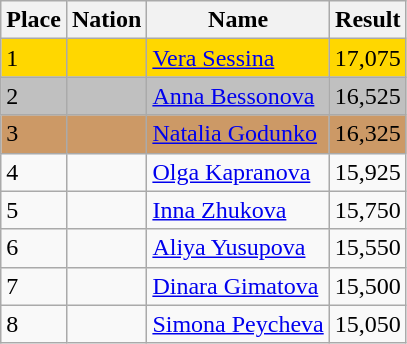<table class="wikitable">
<tr>
<th>Place</th>
<th>Nation</th>
<th>Name</th>
<th>Result</th>
</tr>
<tr bgcolor="gold">
<td>1</td>
<td></td>
<td><a href='#'>Vera Sessina</a></td>
<td>17,075</td>
</tr>
<tr bgcolor="silver">
<td>2</td>
<td></td>
<td><a href='#'>Anna Bessonova</a></td>
<td>16,525</td>
</tr>
<tr bgcolor="cc9966">
<td>3</td>
<td></td>
<td><a href='#'>Natalia Godunko</a></td>
<td>16,325</td>
</tr>
<tr>
<td>4</td>
<td></td>
<td><a href='#'>Olga Kapranova</a></td>
<td>15,925</td>
</tr>
<tr>
<td>5</td>
<td></td>
<td><a href='#'>Inna Zhukova</a></td>
<td>15,750</td>
</tr>
<tr>
<td>6</td>
<td></td>
<td><a href='#'>Aliya Yusupova</a></td>
<td>15,550</td>
</tr>
<tr>
<td>7</td>
<td></td>
<td><a href='#'>Dinara Gimatova</a></td>
<td>15,500</td>
</tr>
<tr>
<td>8</td>
<td></td>
<td><a href='#'>Simona Peycheva</a></td>
<td>15,050</td>
</tr>
</table>
